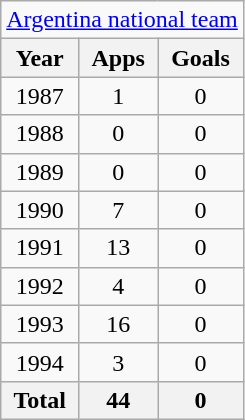<table class="wikitable" style="text-align:center">
<tr>
<td colspan="3"><a href='#'>Argentina national team</a></td>
</tr>
<tr>
<th>Year</th>
<th>Apps</th>
<th>Goals</th>
</tr>
<tr>
<td>1987</td>
<td>1</td>
<td>0</td>
</tr>
<tr>
<td>1988</td>
<td>0</td>
<td>0</td>
</tr>
<tr>
<td>1989</td>
<td>0</td>
<td>0</td>
</tr>
<tr>
<td>1990</td>
<td>7</td>
<td>0</td>
</tr>
<tr>
<td>1991</td>
<td>13</td>
<td>0</td>
</tr>
<tr>
<td>1992</td>
<td>4</td>
<td>0</td>
</tr>
<tr>
<td>1993</td>
<td>16</td>
<td>0</td>
</tr>
<tr>
<td>1994</td>
<td>3</td>
<td>0</td>
</tr>
<tr>
<th>Total</th>
<th>44</th>
<th>0</th>
</tr>
</table>
